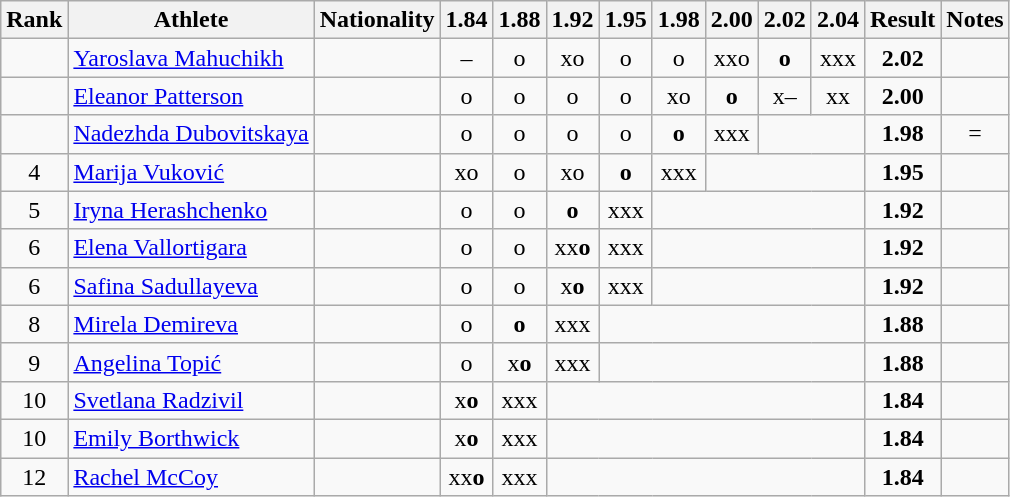<table class="wikitable sortable" style="text-align:center">
<tr>
<th>Rank</th>
<th>Athlete</th>
<th>Nationality</th>
<th>1.84</th>
<th>1.88</th>
<th>1.92</th>
<th>1.95</th>
<th>1.98</th>
<th>2.00</th>
<th>2.02</th>
<th>2.04</th>
<th>Result</th>
<th>Notes</th>
</tr>
<tr>
<td></td>
<td align=left><a href='#'>Yaroslava Mahuchikh</a></td>
<td align=left></td>
<td>–</td>
<td>o</td>
<td>xo</td>
<td>o</td>
<td>o</td>
<td>xxo</td>
<td><strong>o</strong></td>
<td>xxx</td>
<td><strong>2.02</strong></td>
<td></td>
</tr>
<tr>
<td></td>
<td align=left><a href='#'>Eleanor Patterson</a></td>
<td align=left></td>
<td>o</td>
<td>o</td>
<td>o</td>
<td>o</td>
<td>xo</td>
<td><strong>o</strong></td>
<td>x–</td>
<td>xx</td>
<td><strong>2.00</strong></td>
<td></td>
</tr>
<tr>
<td></td>
<td align=left><a href='#'>Nadezhda Dubovitskaya</a></td>
<td align=left></td>
<td>o</td>
<td>o</td>
<td>o</td>
<td>o</td>
<td><strong>o</strong></td>
<td>xxx</td>
<td colspan=2></td>
<td><strong>1.98</strong></td>
<td>=</td>
</tr>
<tr>
<td>4</td>
<td align=left><a href='#'>Marija Vuković</a></td>
<td align=left></td>
<td>xo</td>
<td>o</td>
<td>xo</td>
<td><strong>o</strong></td>
<td>xxx</td>
<td colspan=3></td>
<td><strong>1.95</strong></td>
<td></td>
</tr>
<tr>
<td>5</td>
<td align=left><a href='#'>Iryna Herashchenko</a></td>
<td align=left></td>
<td>o</td>
<td>o</td>
<td><strong>o</strong></td>
<td>xxx</td>
<td colspan=4></td>
<td><strong>1.92</strong></td>
<td></td>
</tr>
<tr>
<td>6</td>
<td align=left><a href='#'>Elena Vallortigara</a></td>
<td align=left></td>
<td>o</td>
<td>o</td>
<td>xx<strong>o</strong></td>
<td>xxx</td>
<td colspan=4></td>
<td><strong>1.92</strong></td>
<td></td>
</tr>
<tr>
<td>6</td>
<td align=left><a href='#'>Safina Sadullayeva</a></td>
<td align=left></td>
<td>o</td>
<td>o</td>
<td>x<strong>o</strong></td>
<td>xxx</td>
<td colspan=4></td>
<td><strong>1.92</strong></td>
<td></td>
</tr>
<tr>
<td>8</td>
<td align=left><a href='#'>Mirela Demireva</a></td>
<td align=left></td>
<td>o</td>
<td><strong>o</strong></td>
<td>xxx</td>
<td colspan=5></td>
<td><strong>1.88</strong></td>
<td></td>
</tr>
<tr>
<td>9</td>
<td align=left><a href='#'>Angelina Topić</a></td>
<td align=left></td>
<td>o</td>
<td>x<strong>o</strong></td>
<td>xxx</td>
<td colspan=5></td>
<td><strong>1.88</strong></td>
<td></td>
</tr>
<tr>
<td>10</td>
<td align=left><a href='#'>Svetlana Radzivil</a></td>
<td align=left></td>
<td>x<strong>o</strong></td>
<td>xxx</td>
<td colspan=6></td>
<td><strong>1.84</strong></td>
<td></td>
</tr>
<tr>
<td>10</td>
<td align=left><a href='#'>Emily Borthwick</a></td>
<td align=left></td>
<td>x<strong>o</strong></td>
<td>xxx</td>
<td colspan=6></td>
<td><strong>1.84</strong></td>
<td></td>
</tr>
<tr>
<td>12</td>
<td align=left><a href='#'>Rachel McCoy</a></td>
<td align=left></td>
<td>xx<strong>o</strong></td>
<td>xxx</td>
<td colspan=6></td>
<td><strong>1.84</strong></td>
<td></td>
</tr>
</table>
